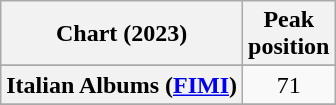<table class="wikitable sortable plainrowheaders" style="text-align:center">
<tr>
<th scope="col">Chart (2023)</th>
<th scope="col">Peak<br>position</th>
</tr>
<tr>
</tr>
<tr>
<th scope="row">Italian Albums (<a href='#'>FIMI</a>)</th>
<td>71</td>
</tr>
<tr>
</tr>
<tr>
</tr>
</table>
